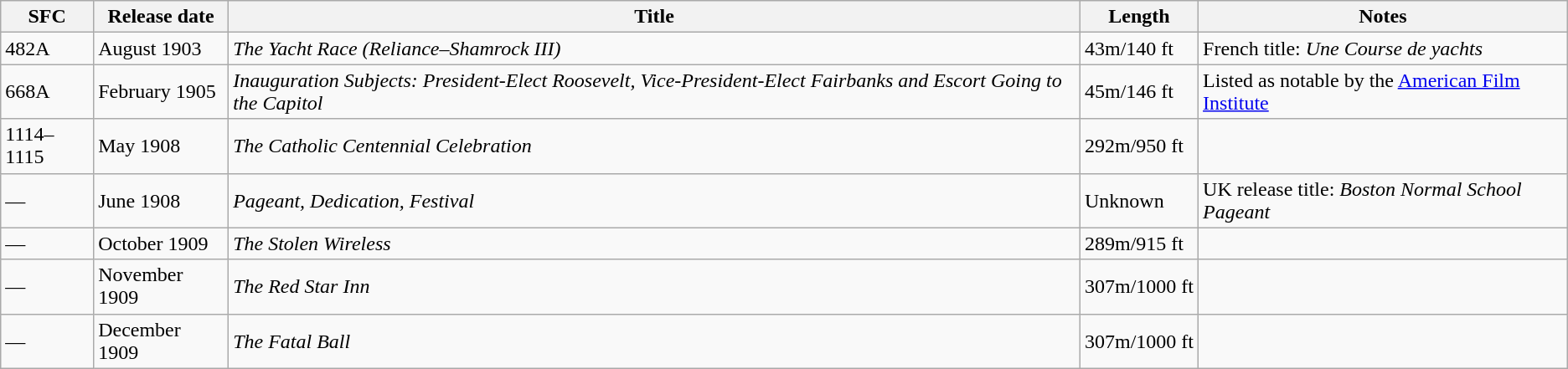<table class="wikitable" border="1">
<tr>
<th>SFC</th>
<th>Release date</th>
<th>Title</th>
<th>Length</th>
<th>Notes</th>
</tr>
<tr>
<td>482A</td>
<td>August 1903</td>
<td><em>The Yacht Race (Reliance–Shamrock III)</em></td>
<td>43m/140 ft</td>
<td>French title: <em>Une Course de yachts</em></td>
</tr>
<tr>
<td>668A</td>
<td>February 1905</td>
<td><em>Inauguration Subjects: President-Elect Roosevelt, Vice-President-Elect Fairbanks and Escort Going to the Capitol</em></td>
<td>45m/146 ft</td>
<td>Listed as notable by the <a href='#'>American Film Institute</a></td>
</tr>
<tr>
<td>1114–1115</td>
<td>May 1908</td>
<td><em>The Catholic Centennial Celebration</em></td>
<td>292m/950 ft</td>
<td></td>
</tr>
<tr>
<td>—</td>
<td>June 1908</td>
<td><em>Pageant, Dedication, Festival</em></td>
<td>Unknown</td>
<td>UK release title: <em>Boston Normal School Pageant</em></td>
</tr>
<tr>
<td>—</td>
<td>October 1909</td>
<td><em>The Stolen Wireless</em></td>
<td>289m/915 ft</td>
<td></td>
</tr>
<tr>
<td>—</td>
<td>November 1909</td>
<td><em>The Red Star Inn</em></td>
<td>307m/1000 ft</td>
<td></td>
</tr>
<tr>
<td>—</td>
<td>December 1909</td>
<td><em>The Fatal Ball</em></td>
<td>307m/1000 ft</td>
<td></td>
</tr>
</table>
